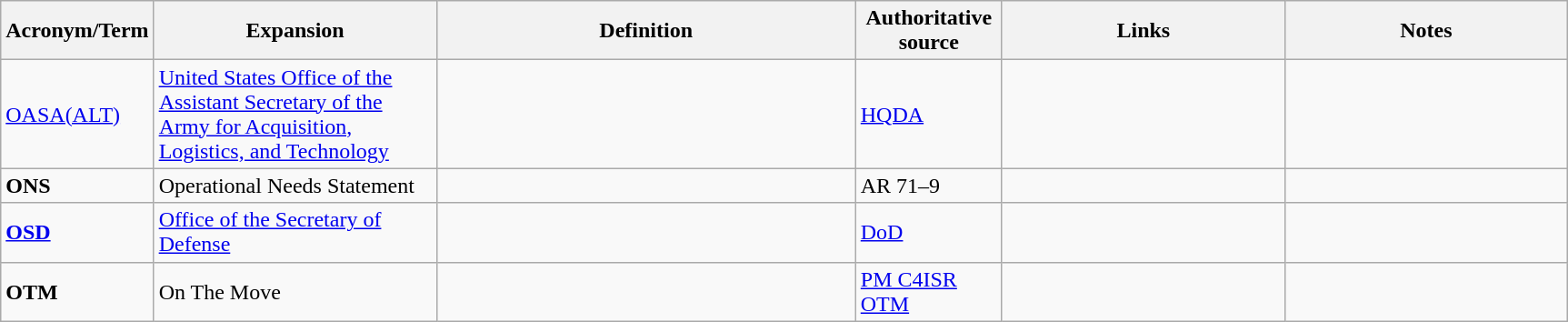<table class="wikitable">
<tr>
<th width="100">Acronym/Term</th>
<th width="200">Expansion</th>
<th width="300">Definition</th>
<th width="100">Authoritative source</th>
<th width="200">Links</th>
<th width="200">Notes</th>
</tr>
<tr>
<td><a href='#'>OASA(ALT)</a></td>
<td><a href='#'>United States Office of the Assistant Secretary of the Army for Acquisition, Logistics, and Technology</a></td>
<td></td>
<td><a href='#'>HQDA</a></td>
<td></td>
<td></td>
</tr>
<tr>
<td><strong>ONS</strong></td>
<td>Operational Needs Statement</td>
<td></td>
<td>AR 71–9</td>
<td></td>
<td></td>
</tr>
<tr>
<td><strong><a href='#'>OSD</a></strong></td>
<td><a href='#'>Office of the Secretary of Defense</a></td>
<td></td>
<td><a href='#'>DoD</a></td>
<td></td>
<td></td>
</tr>
<tr>
<td><strong>OTM</strong></td>
<td>On The Move</td>
<td></td>
<td><a href='#'>PM C4ISR OTM</a></td>
<td></td>
<td></td>
</tr>
</table>
